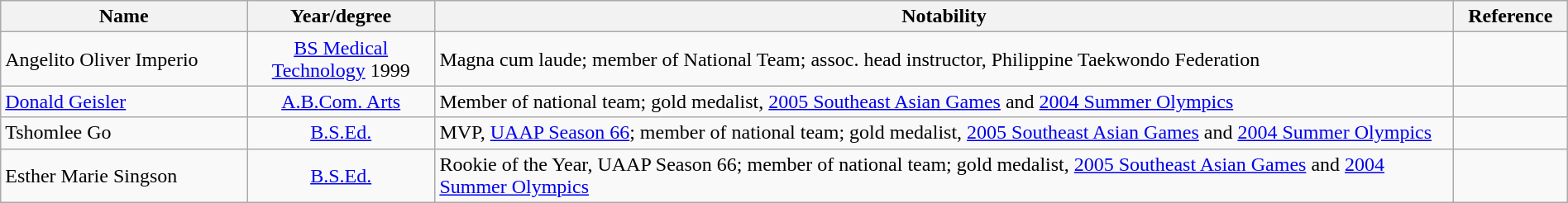<table class="wikitable sortable" style="width:100%;">
<tr>
<th style="width:*;">Name</th>
<th style="width:12%;">Year/degree</th>
<th style="width:65%;" class="unsortable">Notability</th>
<th style="width:*;" class="unsortable">Reference</th>
</tr>
<tr>
<td>Angelito Oliver Imperio</td>
<td align=center><a href='#'>BS Medical Technology</a> 1999</td>
<td>Magna cum laude; member of National Team; assoc. head instructor, Philippine Taekwondo Federation</td>
<td align=center></td>
</tr>
<tr>
<td><a href='#'>Donald Geisler</a></td>
<td align=center><a href='#'>A.B.</a><a href='#'>Com. Arts</a></td>
<td>Member of national team; gold medalist, <a href='#'>2005 Southeast Asian Games</a> and <a href='#'>2004 Summer Olympics</a></td>
<td align=center></td>
</tr>
<tr>
<td>Tshomlee Go</td>
<td align=center><a href='#'>B.S.Ed.</a></td>
<td>MVP, <a href='#'>UAAP Season 66</a>; member of national team; gold medalist, <a href='#'>2005 Southeast Asian Games</a> and <a href='#'>2004 Summer Olympics</a></td>
<td align=center></td>
</tr>
<tr>
<td>Esther Marie Singson</td>
<td align=center><a href='#'>B.S.Ed.</a></td>
<td>Rookie of the Year, UAAP Season 66; member of national team; gold medalist, <a href='#'>2005 Southeast Asian Games</a> and <a href='#'>2004 Summer Olympics</a></td>
<td align=center></td>
</tr>
</table>
